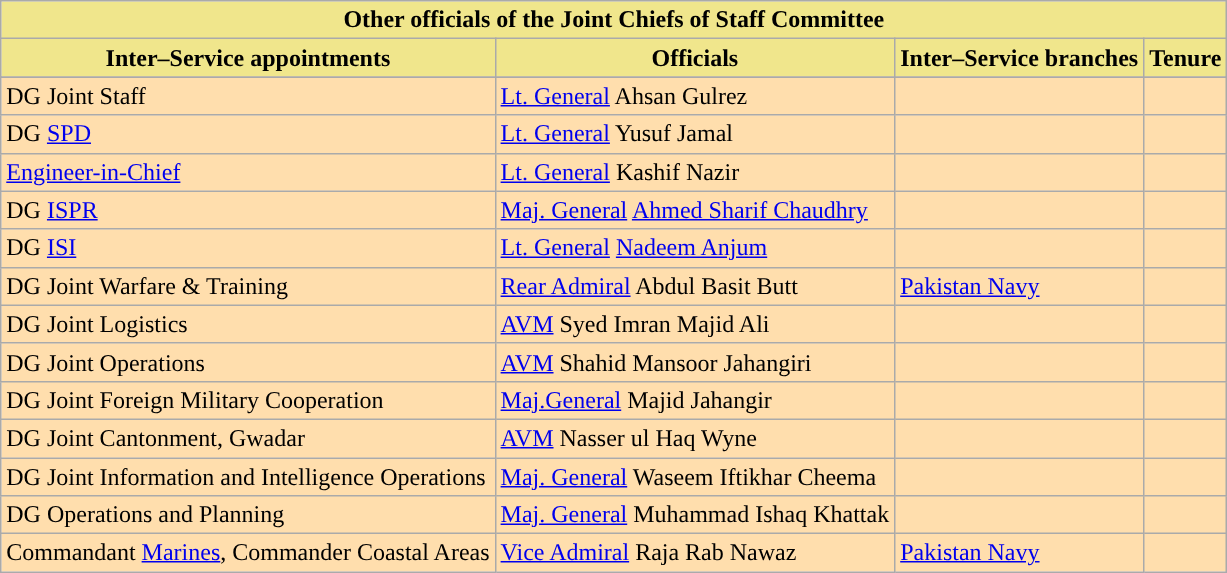<table class="wikitable sortable">
<tr>
<th colspan="4" style="background:#F0E68C;">Other officials of the Joint Chiefs of Staff Committee</th>
</tr>
<tr>
<th style="background:#F0E68C;">Inter–Service appointments</th>
<th style="background:#F0E68C;">Officials</th>
<th style="background:#F0E68C;">Inter–Service branches</th>
<th style="background:#F0E68C;">Tenure</th>
</tr>
<tr>
</tr>
<tr>
<td style="background:#FFDEAD;">DG Joint Staff</td>
<td style="background:#FFDEAD;"><a href='#'>Lt. General</a> Ahsan Gulrez</td>
<td style="background:#FFDEAD;"></td>
<td style="background:#FFDEAD;"></td>
</tr>
<tr>
<td style="background:#FFDEAD;">DG <a href='#'>SPD</a></td>
<td style="background:#FFDEAD;"><a href='#'>Lt. General</a> Yusuf Jamal</td>
<td style="background:#FFDEAD;"></td>
<td style="background:#FFDEAD;"></td>
</tr>
<tr>
<td style="background:#FFDEAD;"><a href='#'>Engineer-in-Chief</a></td>
<td style="background:#FFDEAD;"><a href='#'>Lt. General</a> Kashif Nazir</td>
<td style="background:#FFDEAD;"></td>
<td style="background:#FFDEAD;"></td>
</tr>
<tr>
<td style="background:#FFDEAD;">DG <a href='#'>ISPR</a></td>
<td style="background:#FFDEAD;"><a href='#'>Maj. General</a> <a href='#'>Ahmed Sharif Chaudhry</a></td>
<td style="background:#FFDEAD;"></td>
<td style="background:#FFDEAD;"></td>
</tr>
<tr>
<td style="background:#FFDEAD;">DG <a href='#'>ISI</a></td>
<td style="background:#FFDEAD;"><a href='#'>Lt. General</a> <a href='#'>Nadeem Anjum</a></td>
<td style="background:#FFDEAD;"></td>
<td style="background:#FFDEAD;"></td>
</tr>
<tr>
<td style="background:#FFDEAD;">DG Joint Warfare & Training</td>
<td style="background:#FFDEAD;"><a href='#'>Rear Admiral</a> Abdul Basit Butt</td>
<td style="background:#FFDEAD;"> <a href='#'>Pakistan Navy</a></td>
<td style="background:#FFDEAD;"></td>
</tr>
<tr>
<td style="background:#FFDEAD;">DG Joint Logistics</td>
<td style="background:#FFDEAD;"><a href='#'>AVM</a> Syed Imran Majid Ali</td>
<td style="background:#FFDEAD;"></td>
<td style="background:#FFDEAD;"></td>
</tr>
<tr>
<td style="background:#FFDEAD;">DG Joint Operations</td>
<td style="background:#FFDEAD;"><a href='#'>AVM</a> Shahid Mansoor Jahangiri</td>
<td style="background:#FFDEAD;"></td>
<td style="background:#FFDEAD;"></td>
</tr>
<tr>
<td style="background:#FFDEAD;">DG Joint Foreign Military Cooperation</td>
<td style="background:#FFDEAD;"><a href='#'>Maj.General</a> Majid Jahangir</td>
<td style="background:#FFDEAD;"></td>
<td style="background:#FFDEAD;"></td>
</tr>
<tr>
<td style="background:#FFDEAD;">DG Joint Cantonment, Gwadar</td>
<td style="background:#FFDEAD;"><a href='#'>AVM</a> Nasser ul Haq Wyne</td>
<td style="background:#FFDEAD;"></td>
<td style="background:#FFDEAD;"></td>
</tr>
<tr>
<td style="background:#FFDEAD;">DG Joint Information and Intelligence Operations</td>
<td style="background:#FFDEAD;"><a href='#'>Maj. General</a>  Waseem Iftikhar Cheema</td>
<td style="background:#FFDEAD;"></td>
<td style="background:#FFDEAD;"></td>
</tr>
<tr>
<td style="background:#FFDEAD;">DG Operations and Planning</td>
<td style="background:#FFDEAD;"><a href='#'>Maj. General</a> Muhammad Ishaq Khattak</td>
<td style="background:#FFDEAD;"></td>
<td style="background:#FFDEAD;"></td>
</tr>
<tr>
<td style="background:#FFDEAD;">Commandant <a href='#'>Marines</a>, Commander Coastal Areas</td>
<td style="background:#FFDEAD;"><a href='#'>Vice Admiral</a> Raja Rab Nawaz</td>
<td style="background:#FFDEAD;"> <a href='#'>Pakistan Navy</a></td>
<td style="background:#FFDEAD;"></td>
</tr>
</table>
